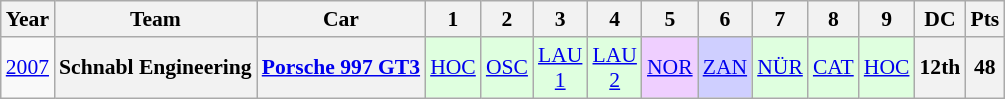<table class="wikitable" style="text-align:center; font-size:90%">
<tr>
<th>Year</th>
<th>Team</th>
<th>Car</th>
<th>1</th>
<th>2</th>
<th>3</th>
<th>4</th>
<th>5</th>
<th>6</th>
<th>7</th>
<th>8</th>
<th>9</th>
<th>DC</th>
<th>Pts</th>
</tr>
<tr>
<td><a href='#'>2007</a></td>
<th>Schnabl Engineering</th>
<th><a href='#'>Porsche 997 GT3</a></th>
<td style="background:#DFFFDF;"><a href='#'>HOC</a><br></td>
<td style="background:#DFFFDF;"><a href='#'>OSC</a><br></td>
<td style="background:#DFFFDF;"><a href='#'>LAU<br>1</a><br></td>
<td style="background:#DFFFDF;"><a href='#'>LAU<br>2</a><br></td>
<td style="background:#EFCFFF;"><a href='#'>NOR</a><br></td>
<td style="background:#CFCFFF;"><a href='#'>ZAN</a><br></td>
<td style="background:#DFFFDF;"><a href='#'>NÜR</a><br></td>
<td style="background:#DFFFDF;"><a href='#'>CAT</a><br></td>
<td style="background:#DFFFDF;"><a href='#'>HOC</a><br></td>
<th>12th</th>
<th>48</th>
</tr>
</table>
